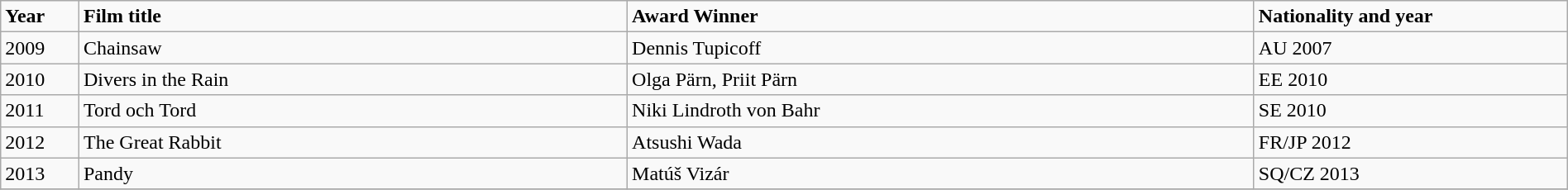<table class="wikitable" width="100%">
<tr>
<td width="5%"><strong>Year</strong></td>
<td width="35%"><strong>Film title</strong></td>
<td width="40%"><strong>Award Winner</strong></td>
<td width="20%"><strong>Nationality and year</strong></td>
</tr>
<tr>
<td>2009</td>
<td>Chainsaw</td>
<td>Dennis Tupicoff</td>
<td>AU 2007</td>
</tr>
<tr>
<td>2010</td>
<td>Divers in the Rain</td>
<td>Olga Pärn, Priit Pärn</td>
<td>EE 2010</td>
</tr>
<tr>
<td>2011</td>
<td>Tord och Tord</td>
<td>Niki Lindroth von Bahr</td>
<td>SE 2010</td>
</tr>
<tr>
<td>2012</td>
<td>The Great Rabbit</td>
<td>Atsushi Wada</td>
<td>FR/JP 2012</td>
</tr>
<tr>
<td>2013</td>
<td>Pandy</td>
<td>Matúš Vizár</td>
<td>SQ/CZ 2013</td>
</tr>
<tr>
</tr>
</table>
